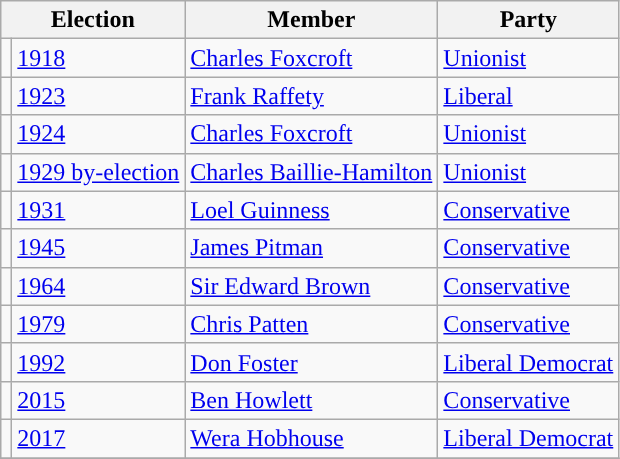<table class="wikitable">
<tr>
<th colspan="2">Election</th>
<th>Member</th>
<th>Party</th>
</tr>
<tr>
<td style="color:inherit;background-color: "></td>
<td><a href='#'>1918</a></td>
<td><a href='#'>Charles Foxcroft</a></td>
<td><a href='#'>Unionist</a></td>
</tr>
<tr>
<td style="color:inherit;background-color: "></td>
<td><a href='#'>1923</a></td>
<td><a href='#'>Frank Raffety</a></td>
<td><a href='#'>Liberal</a></td>
</tr>
<tr>
<td style="color:inherit;background-color: "></td>
<td><a href='#'>1924</a></td>
<td><a href='#'>Charles Foxcroft</a></td>
<td><a href='#'>Unionist</a></td>
</tr>
<tr>
<td style="color:inherit;background-color: "></td>
<td><a href='#'>1929 by-election</a></td>
<td><a href='#'>Charles Baillie-Hamilton</a></td>
<td><a href='#'>Unionist</a></td>
</tr>
<tr>
<td style="color:inherit;background-color: "></td>
<td><a href='#'>1931</a></td>
<td><a href='#'>Loel Guinness</a></td>
<td><a href='#'>Conservative</a></td>
</tr>
<tr>
<td style="color:inherit;background-color: "></td>
<td><a href='#'>1945</a></td>
<td><a href='#'>James Pitman</a></td>
<td><a href='#'>Conservative</a></td>
</tr>
<tr>
<td style="color:inherit;background-color: "></td>
<td><a href='#'>1964</a></td>
<td><a href='#'>Sir Edward Brown</a></td>
<td><a href='#'>Conservative</a></td>
</tr>
<tr>
<td style="color:inherit;background-color: "></td>
<td><a href='#'>1979</a></td>
<td><a href='#'>Chris Patten</a></td>
<td><a href='#'>Conservative</a></td>
</tr>
<tr>
<td style="color:inherit;background-color: "></td>
<td><a href='#'>1992</a></td>
<td><a href='#'>Don Foster</a></td>
<td><a href='#'>Liberal Democrat</a></td>
</tr>
<tr>
<td style="color:inherit;background-color: "></td>
<td><a href='#'>2015</a></td>
<td><a href='#'>Ben Howlett</a></td>
<td><a href='#'>Conservative</a></td>
</tr>
<tr>
<td style="color:inherit;background-color: "></td>
<td><a href='#'>2017</a></td>
<td><a href='#'>Wera Hobhouse</a></td>
<td><a href='#'>Liberal Democrat</a></td>
</tr>
<tr>
</tr>
</table>
